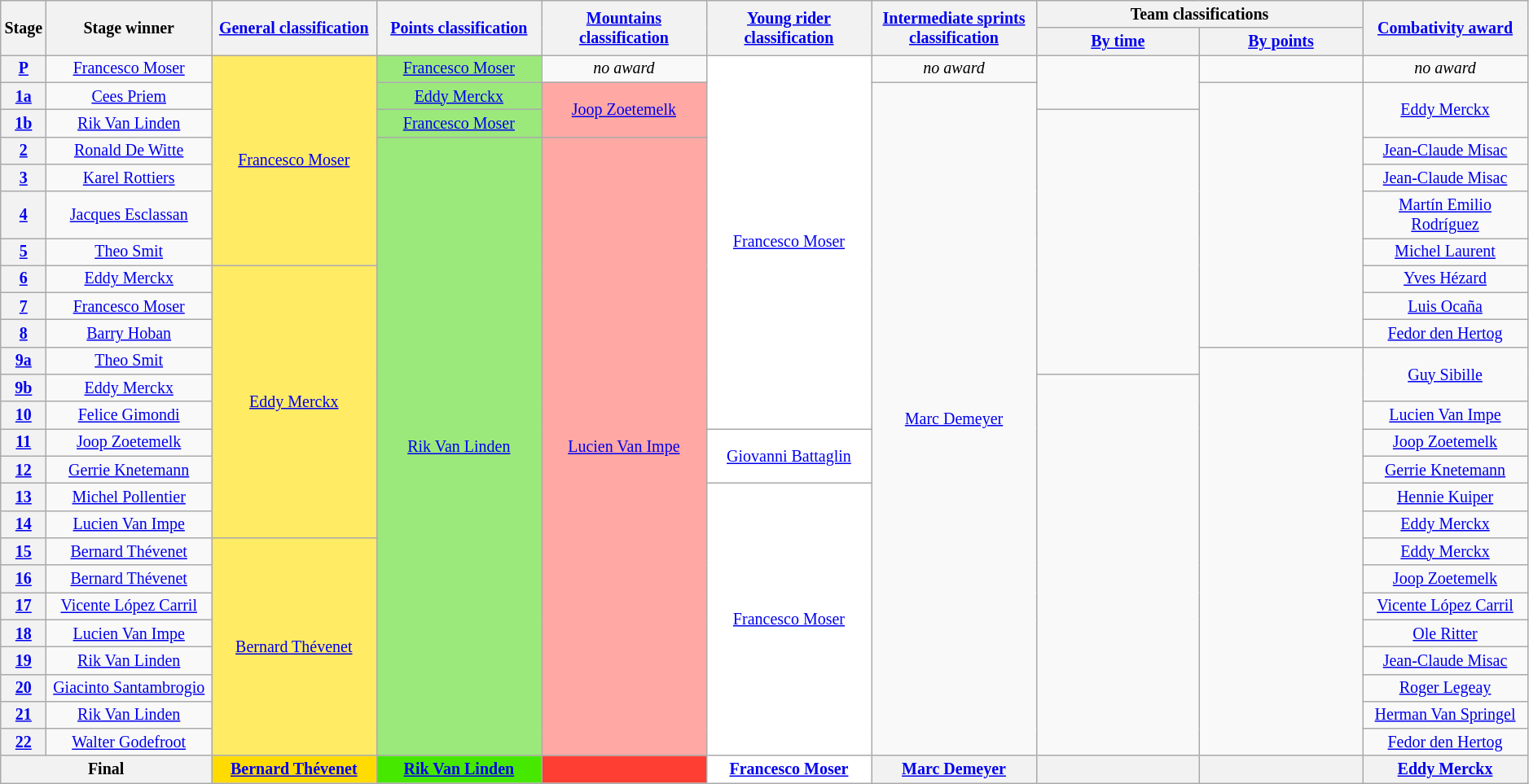<table class="wikitable" style="text-align:center; font-size:smaller; clear:both;">
<tr>
<th scope="col" style="width:1%;" rowspan="2">Stage</th>
<th scope="col" style="width:11%;" rowspan="2">Stage winner</th>
<th scope="col" style="width:11%;" rowspan="2"><a href='#'>General classification</a><br></th>
<th scope="col" style="width:11%;" rowspan="2"><a href='#'>Points classification</a><br></th>
<th scope="col" style="width:11%;" rowspan="2"><a href='#'>Mountains classification</a><br></th>
<th scope="col" style="width:11%;" rowspan="2"><a href='#'>Young rider classification</a><br></th>
<th scope="col" style="width:11%;" rowspan="2"><a href='#'>Intermediate sprints classification</a></th>
<th scope="col" style="width:22%;" colspan="2">Team classifications</th>
<th scope="col" style="width:11%;" rowspan="2"><a href='#'>Combativity award</a></th>
</tr>
<tr>
<th scope="col" style="width:11%;"><a href='#'>By time</a></th>
<th scope="col" style="width:11%;"><a href='#'>By points</a></th>
</tr>
<tr>
<th scope="row"><a href='#'>P</a></th>
<td><a href='#'>Francesco Moser</a></td>
<td style="background:#FFEB64;" rowspan="7"><a href='#'>Francesco Moser</a></td>
<td style="background:#9CE97B;"><a href='#'>Francesco Moser</a></td>
<td><em>no award</em></td>
<td style="background:white;" rowspan="13"><a href='#'>Francesco Moser</a></td>
<td><em>no award</em></td>
<td rowspan="2"></td>
<td></td>
<td><em>no award</em></td>
</tr>
<tr>
<th scope="row"><a href='#'>1a</a></th>
<td><a href='#'>Cees Priem</a></td>
<td style="background:#9CE97B;"><a href='#'>Eddy Merckx</a></td>
<td style="background:#FFA8A4;" rowspan="2"><a href='#'>Joop Zoetemelk</a></td>
<td rowspan="24"><a href='#'>Marc Demeyer</a></td>
<td rowspan="9"></td>
<td rowspan="2"><a href='#'>Eddy Merckx</a></td>
</tr>
<tr>
<th scope="row"><a href='#'>1b</a></th>
<td><a href='#'>Rik Van Linden</a></td>
<td style="background:#9CE97B;"><a href='#'>Francesco Moser</a></td>
<td rowspan="9"></td>
</tr>
<tr>
<th scope="row"><a href='#'>2</a></th>
<td><a href='#'>Ronald De Witte</a></td>
<td style="background:#9CE97B;" rowspan="22"><a href='#'>Rik Van Linden</a></td>
<td style="background:#FFA8A4;" rowspan="22"><a href='#'>Lucien Van Impe</a></td>
<td><a href='#'>Jean-Claude Misac</a></td>
</tr>
<tr>
<th scope="row"><a href='#'>3</a></th>
<td><a href='#'>Karel Rottiers</a></td>
<td><a href='#'>Jean-Claude Misac</a></td>
</tr>
<tr>
<th scope="row"><a href='#'>4</a></th>
<td><a href='#'>Jacques Esclassan</a></td>
<td><a href='#'>Martín Emilio Rodríguez</a></td>
</tr>
<tr>
<th scope="row"><a href='#'>5</a></th>
<td><a href='#'>Theo Smit</a></td>
<td><a href='#'>Michel Laurent</a></td>
</tr>
<tr>
<th scope="row"><a href='#'>6</a></th>
<td><a href='#'>Eddy Merckx</a></td>
<td style="background:#FFEB64;" rowspan="10"><a href='#'>Eddy Merckx</a></td>
<td><a href='#'>Yves Hézard</a></td>
</tr>
<tr>
<th scope="row"><a href='#'>7</a></th>
<td><a href='#'>Francesco Moser</a></td>
<td><a href='#'>Luis Ocaña</a></td>
</tr>
<tr>
<th scope="row"><a href='#'>8</a></th>
<td><a href='#'>Barry Hoban</a></td>
<td><a href='#'>Fedor den Hertog</a></td>
</tr>
<tr>
<th scope="row"><a href='#'>9a</a></th>
<td><a href='#'>Theo Smit</a></td>
<td rowspan="15"></td>
<td rowspan="2"><a href='#'>Guy Sibille</a></td>
</tr>
<tr>
<th scope="row"><a href='#'>9b</a></th>
<td><a href='#'>Eddy Merckx</a></td>
<td rowspan="14"></td>
</tr>
<tr>
<th scope="row"><a href='#'>10</a></th>
<td><a href='#'>Felice Gimondi</a></td>
<td><a href='#'>Lucien Van Impe</a></td>
</tr>
<tr>
<th scope="row"><a href='#'>11</a></th>
<td><a href='#'>Joop Zoetemelk</a></td>
<td style="background:white;" rowspan="2"><a href='#'>Giovanni Battaglin</a></td>
<td><a href='#'>Joop Zoetemelk</a></td>
</tr>
<tr>
<th scope="row"><a href='#'>12</a></th>
<td><a href='#'>Gerrie Knetemann</a></td>
<td><a href='#'>Gerrie Knetemann</a></td>
</tr>
<tr>
<th scope="row"><a href='#'>13</a></th>
<td><a href='#'>Michel Pollentier</a></td>
<td style="background:white;" rowspan="10"><a href='#'>Francesco Moser</a></td>
<td><a href='#'>Hennie Kuiper</a></td>
</tr>
<tr>
<th scope="row"><a href='#'>14</a></th>
<td><a href='#'>Lucien Van Impe</a></td>
<td><a href='#'>Eddy Merckx</a></td>
</tr>
<tr>
<th scope="row"><a href='#'>15</a></th>
<td><a href='#'>Bernard Thévenet</a></td>
<td style="background:#FFEB64;" rowspan="8"><a href='#'>Bernard Thévenet</a></td>
<td><a href='#'>Eddy Merckx</a></td>
</tr>
<tr>
<th scope="row"><a href='#'>16</a></th>
<td><a href='#'>Bernard Thévenet</a></td>
<td><a href='#'>Joop Zoetemelk</a></td>
</tr>
<tr>
<th scope="row"><a href='#'>17</a></th>
<td><a href='#'>Vicente López Carril</a></td>
<td><a href='#'>Vicente López Carril</a></td>
</tr>
<tr>
<th scope="row"><a href='#'>18</a></th>
<td><a href='#'>Lucien Van Impe</a></td>
<td><a href='#'>Ole Ritter</a></td>
</tr>
<tr>
<th scope="row"><a href='#'>19</a></th>
<td><a href='#'>Rik Van Linden</a></td>
<td><a href='#'>Jean-Claude Misac</a></td>
</tr>
<tr>
<th scope="row"><a href='#'>20</a></th>
<td><a href='#'>Giacinto Santambrogio</a></td>
<td><a href='#'>Roger Legeay</a></td>
</tr>
<tr>
<th scope="row"><a href='#'>21</a></th>
<td><a href='#'>Rik Van Linden</a></td>
<td><a href='#'>Herman Van Springel</a></td>
</tr>
<tr>
<th scope="row"><a href='#'>22</a></th>
<td><a href='#'>Walter Godefroot</a></td>
<td><a href='#'>Fedor den Hertog</a></td>
</tr>
<tr>
<th scope="row" colspan="2">Final</th>
<th style="background:#FFDB00;"><a href='#'>Bernard Thévenet</a></th>
<th style="background:#46E800;"><a href='#'>Rik Van Linden</a></th>
<th style="background:#FF3E33;"></th>
<th style="background:white;"><a href='#'>Francesco Moser</a></th>
<th><a href='#'>Marc Demeyer</a></th>
<th></th>
<th></th>
<th><a href='#'>Eddy Merckx</a></th>
</tr>
</table>
